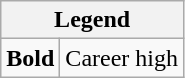<table class="wikitable">
<tr>
<th colspan="2">Legend</th>
</tr>
<tr>
<td><strong>Bold</strong></td>
<td>Career high</td>
</tr>
</table>
